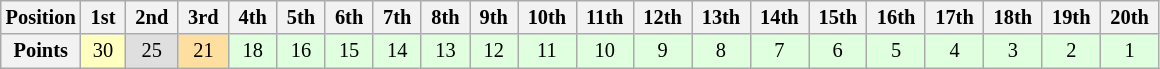<table class="wikitable" style="font-size:85%; text-align:center">
<tr>
<th>Position</th>
<th> 1st </th>
<th> 2nd </th>
<th> 3rd </th>
<th> 4th </th>
<th> 5th </th>
<th> 6th </th>
<th> 7th </th>
<th> 8th </th>
<th> 9th </th>
<th> 10th </th>
<th> 11th </th>
<th> 12th </th>
<th> 13th </th>
<th> 14th </th>
<th> 15th </th>
<th> 16th </th>
<th> 17th </th>
<th> 18th </th>
<th> 19th </th>
<th> 20th </th>
</tr>
<tr>
<th>Points</th>
<td style="background:#ffffbf;">30</td>
<td style="background:#dfdfdf;">25</td>
<td style="background:#ffdf9f;">21</td>
<td style="background:#dfffdf;">18</td>
<td style="background:#dfffdf;">16</td>
<td style="background:#dfffdf;">15</td>
<td style="background:#dfffdf;">14</td>
<td style="background:#dfffdf;">13</td>
<td style="background:#dfffdf;">12</td>
<td style="background:#dfffdf;">11</td>
<td style="background:#dfffdf;">10</td>
<td style="background:#dfffdf;">9</td>
<td style="background:#dfffdf;">8</td>
<td style="background:#dfffdf;">7</td>
<td style="background:#dfffdf;">6</td>
<td style="background:#dfffdf;">5</td>
<td style="background:#dfffdf;">4</td>
<td style="background:#dfffdf;">3</td>
<td style="background:#dfffdf;">2</td>
<td style="background:#dfffdf;">1</td>
</tr>
</table>
